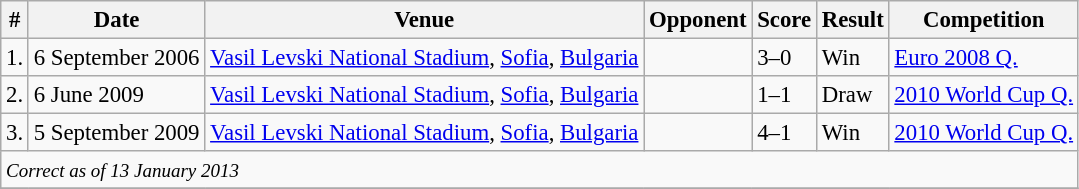<table class="wikitable" style="font-size:95%;">
<tr>
<th>#</th>
<th>Date</th>
<th>Venue</th>
<th>Opponent</th>
<th>Score</th>
<th>Result</th>
<th>Competition</th>
</tr>
<tr>
<td>1.</td>
<td>6 September 2006</td>
<td><a href='#'>Vasil Levski National Stadium</a>, <a href='#'>Sofia</a>, <a href='#'>Bulgaria</a></td>
<td></td>
<td>3–0</td>
<td>Win</td>
<td><a href='#'>Euro 2008 Q.</a></td>
</tr>
<tr>
<td>2.</td>
<td>6 June 2009</td>
<td><a href='#'>Vasil Levski National Stadium</a>, <a href='#'>Sofia</a>, <a href='#'>Bulgaria</a></td>
<td></td>
<td>1–1</td>
<td>Draw</td>
<td><a href='#'>2010 World Cup Q.</a></td>
</tr>
<tr>
<td>3.</td>
<td>5 September 2009</td>
<td><a href='#'>Vasil Levski National Stadium</a>, <a href='#'>Sofia</a>, <a href='#'>Bulgaria</a></td>
<td></td>
<td>4–1</td>
<td>Win</td>
<td><a href='#'>2010 World Cup Q.</a></td>
</tr>
<tr>
<td colspan="12"><small><em>Correct as of 13 January 2013</em></small></td>
</tr>
<tr>
</tr>
</table>
